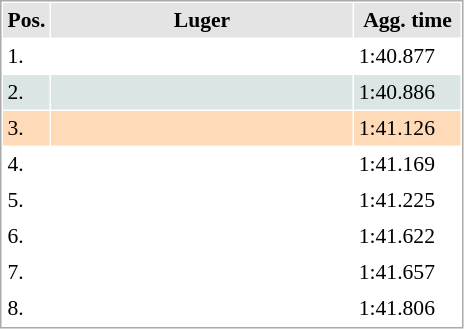<table cellspacing="1" cellpadding="3" style="border:1px solid #aaa; font-size:90%;">
<tr style="background:#e4e4e4;">
<th style="width:10px;">Pos.</th>
<th style="width:195px;">Luger</th>
<th style="width:65px;">Agg. time</th>
</tr>
<tr -style="background:#f7f6a8;">
<td>1.</td>
<td align="left"><strong></strong></td>
<td>1:40.877</td>
</tr>
<tr style="background:#dce5e5;">
<td>2.</td>
<td align="left"></td>
<td>1:40.886</td>
</tr>
<tr style="background:#ffdab9;">
<td>3.</td>
<td align="left"></td>
<td>1:41.126</td>
</tr>
<tr>
<td>4.</td>
<td align="left"></td>
<td>1:41.169</td>
</tr>
<tr>
<td>5.</td>
<td align="left"></td>
<td>1:41.225</td>
</tr>
<tr>
<td>6.</td>
<td align="left"></td>
<td>1:41.622</td>
</tr>
<tr>
<td>7.</td>
<td align="left"></td>
<td>1:41.657</td>
</tr>
<tr>
<td>8.</td>
<td align="left"></td>
<td>1:41.806</td>
</tr>
</table>
